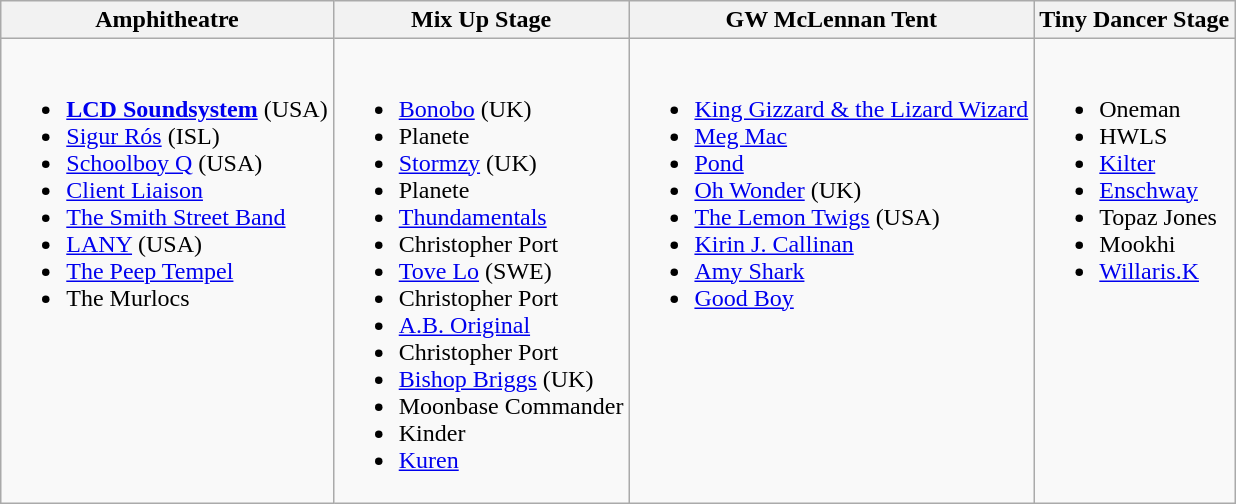<table class="wikitable">
<tr>
<th>Amphitheatre</th>
<th>Mix Up Stage</th>
<th>GW McLennan Tent</th>
<th>Tiny Dancer Stage</th>
</tr>
<tr valign="top">
<td><br><ul><li><strong><a href='#'>LCD Soundsystem</a></strong> (USA)</li><li><a href='#'>Sigur Rós</a> (ISL)</li><li><a href='#'>Schoolboy Q</a> (USA)</li><li><a href='#'>Client Liaison</a></li><li><a href='#'>The Smith Street Band</a></li><li><a href='#'>LANY</a> (USA)</li><li><a href='#'>The Peep Tempel</a></li><li>The Murlocs</li></ul></td>
<td><br><ul><li><a href='#'>Bonobo</a> (UK)</li><li>Planete</li><li><a href='#'>Stormzy</a> (UK)</li><li>Planete</li><li><a href='#'>Thundamentals</a></li><li>Christopher Port</li><li><a href='#'>Tove Lo</a> (SWE)</li><li>Christopher Port</li><li><a href='#'>A.B. Original</a></li><li>Christopher Port</li><li><a href='#'>Bishop Briggs</a> (UK)</li><li>Moonbase Commander</li><li>Kinder</li><li><a href='#'>Kuren</a></li></ul></td>
<td><br><ul><li><a href='#'>King Gizzard & the Lizard Wizard</a></li><li><a href='#'>Meg Mac</a></li><li><a href='#'>Pond</a></li><li><a href='#'>Oh Wonder</a> (UK)</li><li><a href='#'>The Lemon Twigs</a> (USA)</li><li><a href='#'>Kirin J. Callinan</a></li><li><a href='#'>Amy Shark</a></li><li><a href='#'>Good Boy</a></li></ul></td>
<td><br><ul><li>Oneman</li><li>HWLS</li><li><a href='#'>Kilter</a></li><li><a href='#'>Enschway</a></li><li>Topaz Jones</li><li>Mookhi</li><li><a href='#'>Willaris.K</a></li></ul></td>
</tr>
</table>
